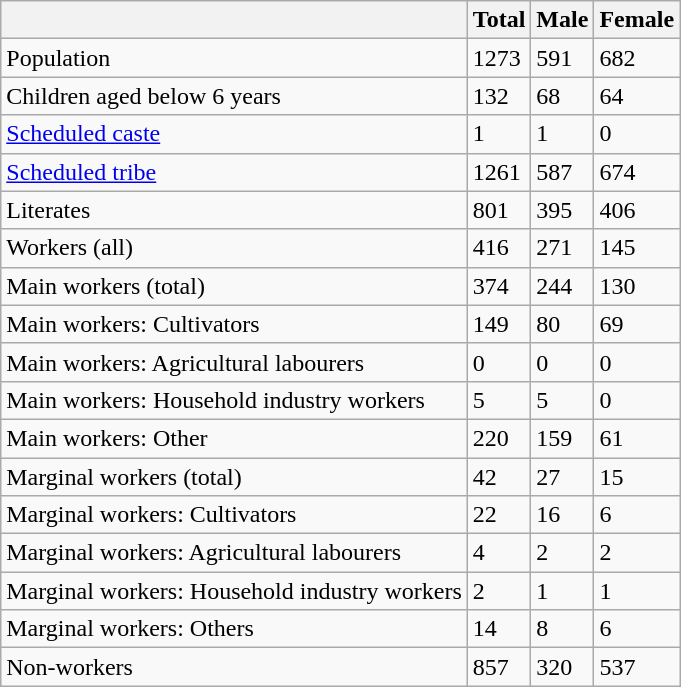<table class="wikitable sortable">
<tr>
<th></th>
<th>Total</th>
<th>Male</th>
<th>Female</th>
</tr>
<tr>
<td>Population</td>
<td>1273</td>
<td>591</td>
<td>682</td>
</tr>
<tr>
<td>Children aged below 6 years</td>
<td>132</td>
<td>68</td>
<td>64</td>
</tr>
<tr>
<td><a href='#'>Scheduled caste</a></td>
<td>1</td>
<td>1</td>
<td>0</td>
</tr>
<tr>
<td><a href='#'>Scheduled tribe</a></td>
<td>1261</td>
<td>587</td>
<td>674</td>
</tr>
<tr>
<td>Literates</td>
<td>801</td>
<td>395</td>
<td>406</td>
</tr>
<tr>
<td>Workers (all)</td>
<td>416</td>
<td>271</td>
<td>145</td>
</tr>
<tr>
<td>Main workers (total)</td>
<td>374</td>
<td>244</td>
<td>130</td>
</tr>
<tr>
<td>Main workers: Cultivators</td>
<td>149</td>
<td>80</td>
<td>69</td>
</tr>
<tr>
<td>Main workers: Agricultural labourers</td>
<td>0</td>
<td>0</td>
<td>0</td>
</tr>
<tr>
<td>Main workers: Household industry workers</td>
<td>5</td>
<td>5</td>
<td>0</td>
</tr>
<tr>
<td>Main workers: Other</td>
<td>220</td>
<td>159</td>
<td>61</td>
</tr>
<tr>
<td>Marginal workers (total)</td>
<td>42</td>
<td>27</td>
<td>15</td>
</tr>
<tr>
<td>Marginal workers: Cultivators</td>
<td>22</td>
<td>16</td>
<td>6</td>
</tr>
<tr>
<td>Marginal workers: Agricultural labourers</td>
<td>4</td>
<td>2</td>
<td>2</td>
</tr>
<tr>
<td>Marginal workers: Household industry workers</td>
<td>2</td>
<td>1</td>
<td>1</td>
</tr>
<tr>
<td>Marginal workers: Others</td>
<td>14</td>
<td>8</td>
<td>6</td>
</tr>
<tr>
<td>Non-workers</td>
<td>857</td>
<td>320</td>
<td>537</td>
</tr>
</table>
